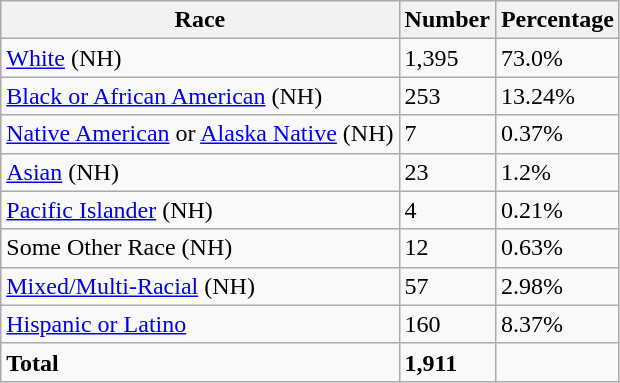<table class="wikitable">
<tr>
<th>Race</th>
<th>Number</th>
<th>Percentage</th>
</tr>
<tr>
<td><a href='#'>White</a> (NH)</td>
<td>1,395</td>
<td>73.0%</td>
</tr>
<tr>
<td><a href='#'>Black or African American</a> (NH)</td>
<td>253</td>
<td>13.24%</td>
</tr>
<tr>
<td><a href='#'>Native American</a> or <a href='#'>Alaska Native</a> (NH)</td>
<td>7</td>
<td>0.37%</td>
</tr>
<tr>
<td><a href='#'>Asian</a> (NH)</td>
<td>23</td>
<td>1.2%</td>
</tr>
<tr>
<td><a href='#'>Pacific Islander</a> (NH)</td>
<td>4</td>
<td>0.21%</td>
</tr>
<tr>
<td>Some Other Race (NH)</td>
<td>12</td>
<td>0.63%</td>
</tr>
<tr>
<td><a href='#'>Mixed/Multi-Racial</a> (NH)</td>
<td>57</td>
<td>2.98%</td>
</tr>
<tr>
<td><a href='#'>Hispanic or Latino</a></td>
<td>160</td>
<td>8.37%</td>
</tr>
<tr>
<td><strong>Total</strong></td>
<td><strong>1,911</strong></td>
<td></td>
</tr>
</table>
